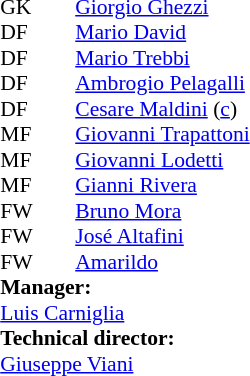<table style="font-size:90%; margin:0.2em auto;" cellspacing="0" cellpadding="0">
<tr>
<th width="25"></th>
<th width="25"></th>
</tr>
<tr>
<td>GK</td>
<td></td>
<td> <a href='#'>Giorgio Ghezzi</a></td>
</tr>
<tr>
<td>DF</td>
<td></td>
<td> <a href='#'>Mario David</a></td>
</tr>
<tr>
<td>DF</td>
<td></td>
<td> <a href='#'>Mario Trebbi</a></td>
</tr>
<tr>
<td>DF</td>
<td></td>
<td> <a href='#'>Ambrogio Pelagalli</a></td>
</tr>
<tr>
<td>DF</td>
<td></td>
<td> <a href='#'>Cesare Maldini</a> (<a href='#'>c</a>)</td>
</tr>
<tr>
<td>MF</td>
<td></td>
<td> <a href='#'>Giovanni Trapattoni</a></td>
</tr>
<tr>
<td>MF</td>
<td></td>
<td> <a href='#'>Giovanni Lodetti</a></td>
</tr>
<tr>
<td>MF</td>
<td></td>
<td> <a href='#'>Gianni Rivera</a></td>
</tr>
<tr>
<td>FW</td>
<td></td>
<td> <a href='#'>Bruno Mora</a></td>
</tr>
<tr>
<td>FW</td>
<td></td>
<td> <a href='#'>José Altafini</a></td>
</tr>
<tr>
<td>FW</td>
<td></td>
<td> <a href='#'>Amarildo</a></td>
</tr>
<tr>
<td colspan=3><strong>Manager:</strong></td>
</tr>
<tr>
<td colspan=4> <a href='#'>Luis Carniglia</a></td>
</tr>
<tr>
<td colspan=3><strong>Technical director:</strong></td>
</tr>
<tr>
<td colspan=4> <a href='#'>Giuseppe Viani</a></td>
</tr>
</table>
